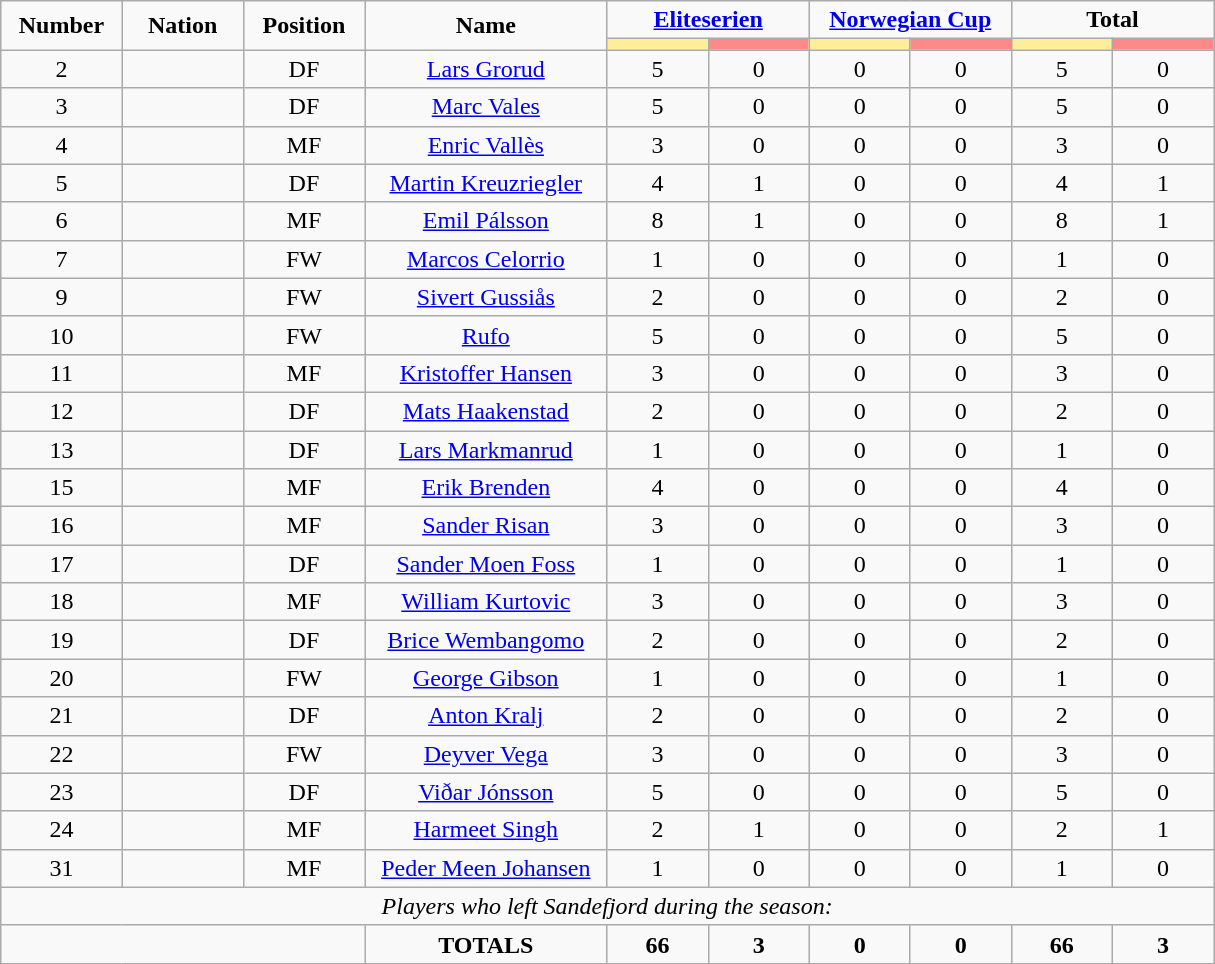<table class="wikitable" style="font-size: 100%; text-align: center;">
<tr>
<td rowspan="2" width="10%" align="center"><strong>Number</strong></td>
<td rowspan="2" width="10%" align="center"><strong>Nation</strong></td>
<td rowspan="2" width="10%" align="center"><strong>Position</strong></td>
<td rowspan="2" width="20%" align="center"><strong>Name</strong></td>
<td colspan="2" align="center"><strong><a href='#'>Eliteserien</a></strong></td>
<td colspan="2" align="center"><strong><a href='#'>Norwegian Cup</a></strong></td>
<td colspan="2" align="center"><strong>Total</strong></td>
</tr>
<tr>
<th width=60 style="background: #FFEE99"></th>
<th width=60 style="background: #FF8888"></th>
<th width=60 style="background: #FFEE99"></th>
<th width=60 style="background: #FF8888"></th>
<th width=60 style="background: #FFEE99"></th>
<th width=60 style="background: #FF8888"></th>
</tr>
<tr>
<td>2</td>
<td></td>
<td>DF</td>
<td><a href='#'>Lars Grorud</a></td>
<td>5</td>
<td>0</td>
<td>0</td>
<td>0</td>
<td>5</td>
<td>0</td>
</tr>
<tr>
<td>3</td>
<td></td>
<td>DF</td>
<td><a href='#'>Marc Vales</a></td>
<td>5</td>
<td>0</td>
<td>0</td>
<td>0</td>
<td>5</td>
<td>0</td>
</tr>
<tr>
<td>4</td>
<td></td>
<td>MF</td>
<td><a href='#'>Enric Vallès</a></td>
<td>3</td>
<td>0</td>
<td>0</td>
<td>0</td>
<td>3</td>
<td>0</td>
</tr>
<tr>
<td>5</td>
<td></td>
<td>DF</td>
<td><a href='#'>Martin Kreuzriegler</a></td>
<td>4</td>
<td>1</td>
<td>0</td>
<td>0</td>
<td>4</td>
<td>1</td>
</tr>
<tr>
<td>6</td>
<td></td>
<td>MF</td>
<td><a href='#'>Emil Pálsson</a></td>
<td>8</td>
<td>1</td>
<td>0</td>
<td>0</td>
<td>8</td>
<td>1</td>
</tr>
<tr>
<td>7</td>
<td></td>
<td>FW</td>
<td><a href='#'>Marcos Celorrio</a></td>
<td>1</td>
<td>0</td>
<td>0</td>
<td>0</td>
<td>1</td>
<td>0</td>
</tr>
<tr>
<td>9</td>
<td></td>
<td>FW</td>
<td><a href='#'>Sivert Gussiås</a></td>
<td>2</td>
<td>0</td>
<td>0</td>
<td>0</td>
<td>2</td>
<td>0</td>
</tr>
<tr>
<td>10</td>
<td></td>
<td>FW</td>
<td><a href='#'>Rufo</a></td>
<td>5</td>
<td>0</td>
<td>0</td>
<td>0</td>
<td>5</td>
<td>0</td>
</tr>
<tr>
<td>11</td>
<td></td>
<td>MF</td>
<td><a href='#'>Kristoffer Hansen</a></td>
<td>3</td>
<td>0</td>
<td>0</td>
<td>0</td>
<td>3</td>
<td>0</td>
</tr>
<tr>
<td>12</td>
<td></td>
<td>DF</td>
<td><a href='#'>Mats Haakenstad</a></td>
<td>2</td>
<td>0</td>
<td>0</td>
<td>0</td>
<td>2</td>
<td>0</td>
</tr>
<tr>
<td>13</td>
<td></td>
<td>DF</td>
<td><a href='#'>Lars Markmanrud</a></td>
<td>1</td>
<td>0</td>
<td>0</td>
<td>0</td>
<td>1</td>
<td>0</td>
</tr>
<tr>
<td>15</td>
<td></td>
<td>MF</td>
<td><a href='#'>Erik Brenden</a></td>
<td>4</td>
<td>0</td>
<td>0</td>
<td>0</td>
<td>4</td>
<td>0</td>
</tr>
<tr>
<td>16</td>
<td></td>
<td>MF</td>
<td><a href='#'>Sander Risan</a></td>
<td>3</td>
<td>0</td>
<td>0</td>
<td>0</td>
<td>3</td>
<td>0</td>
</tr>
<tr>
<td>17</td>
<td></td>
<td>DF</td>
<td><a href='#'>Sander Moen Foss</a></td>
<td>1</td>
<td>0</td>
<td>0</td>
<td>0</td>
<td>1</td>
<td>0</td>
</tr>
<tr>
<td>18</td>
<td></td>
<td>MF</td>
<td><a href='#'>William Kurtovic</a></td>
<td>3</td>
<td>0</td>
<td>0</td>
<td>0</td>
<td>3</td>
<td>0</td>
</tr>
<tr>
<td>19</td>
<td></td>
<td>DF</td>
<td><a href='#'>Brice Wembangomo</a></td>
<td>2</td>
<td>0</td>
<td>0</td>
<td>0</td>
<td>2</td>
<td>0</td>
</tr>
<tr>
<td>20</td>
<td></td>
<td>FW</td>
<td><a href='#'>George Gibson</a></td>
<td>1</td>
<td>0</td>
<td>0</td>
<td>0</td>
<td>1</td>
<td>0</td>
</tr>
<tr>
<td>21</td>
<td></td>
<td>DF</td>
<td><a href='#'>Anton Kralj</a></td>
<td>2</td>
<td>0</td>
<td>0</td>
<td>0</td>
<td>2</td>
<td>0</td>
</tr>
<tr>
<td>22</td>
<td></td>
<td>FW</td>
<td><a href='#'>Deyver Vega</a></td>
<td>3</td>
<td>0</td>
<td>0</td>
<td>0</td>
<td>3</td>
<td>0</td>
</tr>
<tr>
<td>23</td>
<td></td>
<td>DF</td>
<td><a href='#'>Viðar Jónsson</a></td>
<td>5</td>
<td>0</td>
<td>0</td>
<td>0</td>
<td>5</td>
<td>0</td>
</tr>
<tr>
<td>24</td>
<td></td>
<td>MF</td>
<td><a href='#'>Harmeet Singh</a></td>
<td>2</td>
<td>1</td>
<td>0</td>
<td>0</td>
<td>2</td>
<td>1</td>
</tr>
<tr>
<td>31</td>
<td></td>
<td>MF</td>
<td><a href='#'>Peder Meen Johansen</a></td>
<td>1</td>
<td>0</td>
<td>0</td>
<td>0</td>
<td>1</td>
<td>0</td>
</tr>
<tr>
<td colspan="14"><em>Players who left Sandefjord during the season:</em></td>
</tr>
<tr>
<td colspan="3"></td>
<td><strong>TOTALS</strong></td>
<td><strong>66</strong></td>
<td><strong>3</strong></td>
<td><strong>0</strong></td>
<td><strong>0</strong></td>
<td><strong>66</strong></td>
<td><strong>3</strong></td>
</tr>
</table>
